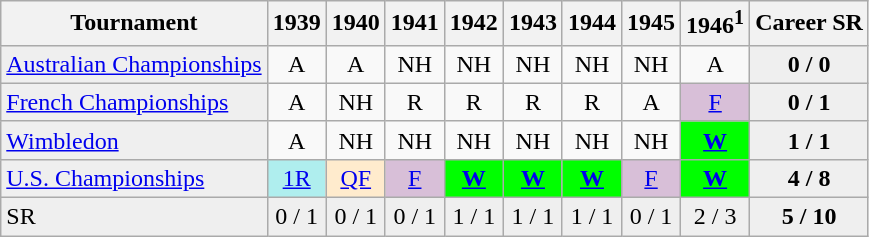<table class="wikitable">
<tr>
<th>Tournament</th>
<th>1939</th>
<th>1940</th>
<th>1941</th>
<th>1942</th>
<th>1943</th>
<th>1944</th>
<th>1945</th>
<th>1946<sup>1</sup></th>
<th>Career SR</th>
</tr>
<tr>
<td style="background:#EFEFEF;"><a href='#'>Australian Championships</a></td>
<td align="center">A</td>
<td align="center">A</td>
<td align="center">NH</td>
<td align="center">NH</td>
<td align="center">NH</td>
<td align="center">NH</td>
<td align="center">NH</td>
<td align="center">A</td>
<td align="center" style="background:#EFEFEF;"><strong>0 / 0</strong></td>
</tr>
<tr>
<td style="background:#EFEFEF;"><a href='#'>French Championships</a></td>
<td align="center">A</td>
<td align="center">NH</td>
<td align="center">R</td>
<td align="center">R</td>
<td align="center">R</td>
<td align="center">R</td>
<td align="center">A</td>
<td align="center" style="background:#D8BFD8;"><a href='#'>F</a></td>
<td align="center" style="background:#EFEFEF;"><strong>0 / 1</strong></td>
</tr>
<tr>
<td style="background:#EFEFEF;"><a href='#'>Wimbledon</a></td>
<td align="center">A</td>
<td align="center">NH</td>
<td align="center">NH</td>
<td align="center">NH</td>
<td align="center">NH</td>
<td align="center">NH</td>
<td align="center">NH</td>
<td align="center" style="background:#00ff00;"><strong><a href='#'>W</a></strong></td>
<td align="center" style="background:#EFEFEF;"><strong>1 / 1</strong></td>
</tr>
<tr>
<td style="background:#EFEFEF;"><a href='#'>U.S. Championships</a></td>
<td align="center" style="background:#afeeee;"><a href='#'>1R</a></td>
<td align="center" style="background:#ffebcd;"><a href='#'>QF</a></td>
<td align="center" style="background:#D8BFD8;"><a href='#'>F</a></td>
<td align="center" style="background:#00ff00;"><strong><a href='#'>W</a></strong></td>
<td align="center" style="background:#00ff00;"><strong><a href='#'>W</a></strong></td>
<td align="center" style="background:#00ff00;"><strong><a href='#'>W</a></strong></td>
<td align="center" style="background:#D8BFD8;"><a href='#'>F</a></td>
<td align="center" style="background:#00ff00;"><strong><a href='#'>W</a></strong></td>
<td align="center" style="background:#EFEFEF;"><strong>4 / 8</strong></td>
</tr>
<tr>
<td style="background:#EFEFEF;">SR</td>
<td align="center" style="background:#EFEFEF;">0 / 1</td>
<td align="center" style="background:#EFEFEF;">0 / 1</td>
<td align="center" style="background:#EFEFEF;">0 / 1</td>
<td align="center" style="background:#EFEFEF;">1 / 1</td>
<td align="center" style="background:#EFEFEF;">1 / 1</td>
<td align="center" style="background:#EFEFEF;">1 / 1</td>
<td align="center" style="background:#EFEFEF;">0 / 1</td>
<td align="center" style="background:#EFEFEF;">2 / 3</td>
<td align="center" style="background:#EFEFEF;"><strong>5 / 10</strong></td>
</tr>
</table>
